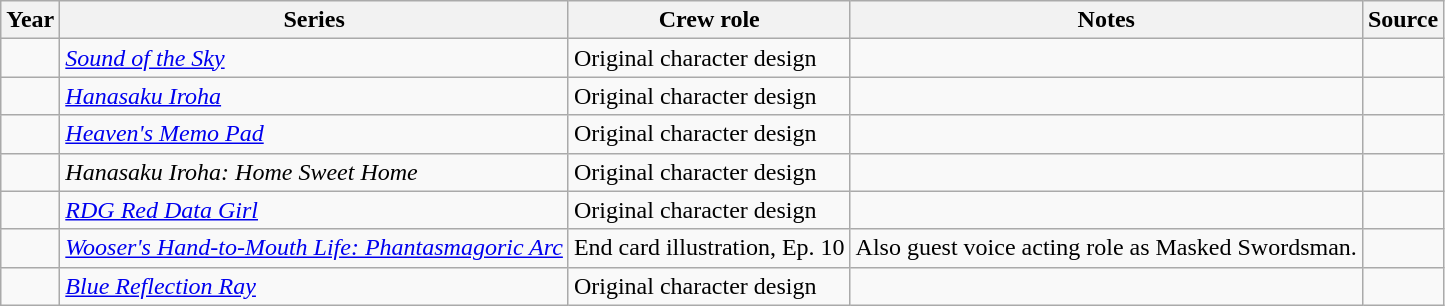<table class="wikitable sortable plainrowheaders">
<tr>
<th>Year</th>
<th>Series</th>
<th>Crew role</th>
<th class="unsortable">Notes</th>
<th class="unsortable">Source</th>
</tr>
<tr>
<td></td>
<td><em><a href='#'>Sound of the Sky</a></em></td>
<td>Original character design</td>
<td></td>
<td></td>
</tr>
<tr>
<td></td>
<td><em><a href='#'>Hanasaku Iroha</a></em></td>
<td>Original character design</td>
<td></td>
<td></td>
</tr>
<tr>
<td></td>
<td><em><a href='#'>Heaven's Memo Pad</a></em></td>
<td>Original character design</td>
<td></td>
<td></td>
</tr>
<tr>
<td></td>
<td><em>Hanasaku Iroha: Home Sweet Home</em></td>
<td>Original character design</td>
<td></td>
<td></td>
</tr>
<tr>
<td></td>
<td><em><a href='#'>RDG Red Data Girl</a></em></td>
<td>Original character design</td>
<td></td>
<td></td>
</tr>
<tr>
<td></td>
<td><em><a href='#'>Wooser's Hand-to-Mouth Life: Phantasmagoric Arc</a></em></td>
<td>End card illustration, Ep. 10</td>
<td>Also guest voice acting role as Masked Swordsman.</td>
<td></td>
</tr>
<tr>
<td></td>
<td><em><a href='#'>Blue Reflection Ray</a></em></td>
<td>Original character design</td>
<td></td>
<td></td>
</tr>
</table>
